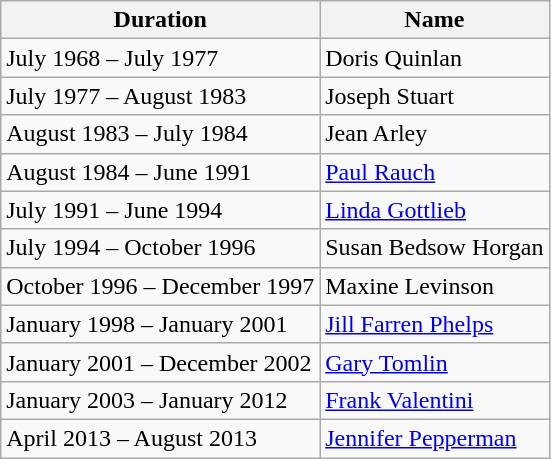<table class="wikitable">
<tr>
<th>Duration</th>
<th>Name</th>
</tr>
<tr>
<td>July 1968 – July 1977</td>
<td>Doris Quinlan</td>
</tr>
<tr>
<td>July 1977 – August 1983</td>
<td>Joseph Stuart</td>
</tr>
<tr>
<td>August 1983 – July 1984</td>
<td>Jean Arley</td>
</tr>
<tr>
<td>August 1984 – June 1991</td>
<td><a href='#'>Paul Rauch</a></td>
</tr>
<tr>
<td>July 1991 – June 1994</td>
<td><a href='#'>Linda Gottlieb</a></td>
</tr>
<tr>
<td>July 1994 – October 1996</td>
<td>Susan Bedsow Horgan</td>
</tr>
<tr>
<td>October 1996 – December 1997</td>
<td>Maxine Levinson</td>
</tr>
<tr>
<td>January 1998 – January 2001</td>
<td><a href='#'>Jill Farren Phelps</a></td>
</tr>
<tr>
<td>January 2001 – December 2002</td>
<td><a href='#'>Gary Tomlin</a></td>
</tr>
<tr>
<td>January 2003 – January 2012</td>
<td><a href='#'>Frank Valentini</a></td>
</tr>
<tr>
<td>April 2013 – August 2013</td>
<td><a href='#'>Jennifer Pepperman</a></td>
</tr>
</table>
